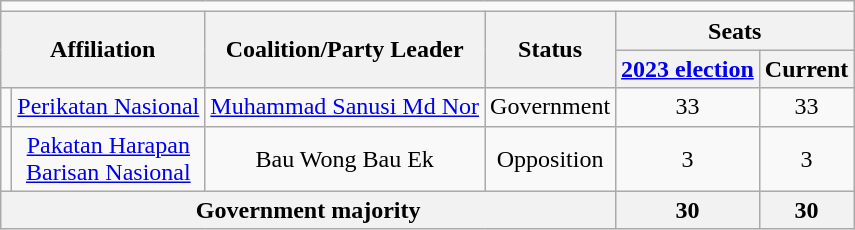<table class="wikitable" style="text-align:center;">
<tr>
<td colspan=6></td>
</tr>
<tr>
<th colspan="2" rowspan="2">Affiliation</th>
<th rowspan="2">Coalition/Party Leader</th>
<th rowspan="2">Status</th>
<th colspan="2">Seats</th>
</tr>
<tr>
<th><a href='#'>2023 election</a></th>
<th>Current</th>
</tr>
<tr>
<td></td>
<td><a href='#'>Perikatan Nasional</a></td>
<td><a href='#'>Muhammad Sanusi Md Nor</a></td>
<td>Government</td>
<td>33</td>
<td>33</td>
</tr>
<tr>
<td><br></td>
<td><a href='#'>Pakatan Harapan</a><br><a href='#'>Barisan Nasional</a></td>
<td>Bau Wong Bau Ek</td>
<td>Opposition</td>
<td>3</td>
<td>3</td>
</tr>
<tr>
<th colspan="4">Government majority</th>
<th>30</th>
<th>30</th>
</tr>
</table>
